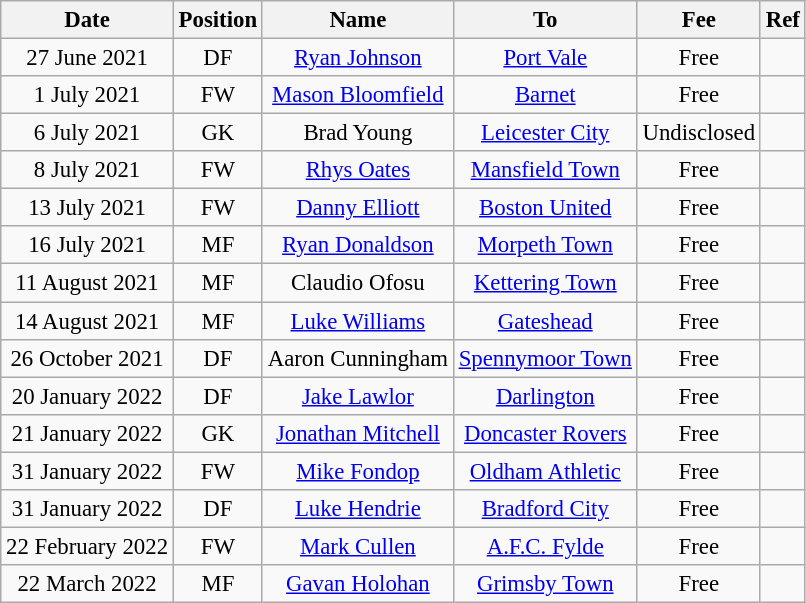<table class="wikitable" style="font-size: 95%; text-align: center;">
<tr>
<th>Date</th>
<th>Position</th>
<th>Name</th>
<th>To</th>
<th>Fee</th>
<th>Ref</th>
</tr>
<tr>
<td>27 June 2021</td>
<td>DF</td>
<td><a href='#'>Ryan Johnson</a></td>
<td><a href='#'>Port Vale</a></td>
<td>Free</td>
<td></td>
</tr>
<tr>
<td>1 July 2021</td>
<td>FW</td>
<td><a href='#'>Mason Bloomfield</a></td>
<td><a href='#'>Barnet</a></td>
<td>Free</td>
<td></td>
</tr>
<tr>
<td>6 July 2021</td>
<td>GK</td>
<td>Brad Young</td>
<td><a href='#'>Leicester City</a></td>
<td>Undisclosed</td>
<td></td>
</tr>
<tr>
<td>8 July 2021</td>
<td>FW</td>
<td><a href='#'>Rhys Oates</a></td>
<td><a href='#'>Mansfield Town</a></td>
<td>Free</td>
<td></td>
</tr>
<tr>
<td>13 July 2021</td>
<td>FW</td>
<td><a href='#'>Danny Elliott</a></td>
<td><a href='#'>Boston United</a></td>
<td>Free</td>
<td></td>
</tr>
<tr>
<td>16 July 2021</td>
<td>MF</td>
<td><a href='#'>Ryan Donaldson</a></td>
<td><a href='#'>Morpeth Town</a></td>
<td>Free</td>
<td></td>
</tr>
<tr>
<td>11 August 2021</td>
<td>MF</td>
<td>Claudio Ofosu</td>
<td><a href='#'>Kettering Town</a></td>
<td>Free</td>
<td></td>
</tr>
<tr>
<td>14 August 2021</td>
<td>MF</td>
<td><a href='#'>Luke Williams</a></td>
<td><a href='#'>Gateshead</a></td>
<td>Free</td>
<td></td>
</tr>
<tr>
<td>26 October 2021</td>
<td>DF</td>
<td>Aaron Cunningham</td>
<td><a href='#'>Spennymoor Town</a></td>
<td>Free</td>
<td></td>
</tr>
<tr>
<td>20 January 2022</td>
<td>DF</td>
<td><a href='#'>Jake Lawlor</a></td>
<td><a href='#'>Darlington</a></td>
<td>Free</td>
<td></td>
</tr>
<tr>
<td>21 January 2022</td>
<td>GK</td>
<td><a href='#'>Jonathan Mitchell</a></td>
<td><a href='#'>Doncaster Rovers</a></td>
<td>Free</td>
<td></td>
</tr>
<tr>
<td>31 January 2022</td>
<td>FW</td>
<td><a href='#'>Mike Fondop</a></td>
<td><a href='#'>Oldham Athletic</a></td>
<td>Free</td>
<td></td>
</tr>
<tr>
<td>31 January 2022</td>
<td>DF</td>
<td><a href='#'>Luke Hendrie</a></td>
<td><a href='#'>Bradford City</a></td>
<td>Free</td>
<td></td>
</tr>
<tr>
<td>22 February 2022</td>
<td>FW</td>
<td><a href='#'>Mark Cullen</a></td>
<td><a href='#'>A.F.C. Fylde</a></td>
<td>Free</td>
<td></td>
</tr>
<tr>
<td>22 March 2022</td>
<td>MF</td>
<td><a href='#'>Gavan Holohan</a></td>
<td><a href='#'>Grimsby Town</a></td>
<td>Free</td>
<td></td>
</tr>
</table>
